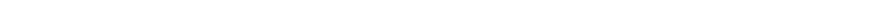<table style="width:70%; text-align:center;">
<tr style="color:white;">
<td style="background:"><strong>1</strong></td>
<td style="background:"><strong>2</strong></td>
<td style="background:"><strong>1</strong></td>
</tr>
</table>
